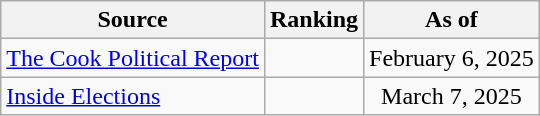<table class="wikitable" style="text-align:center">
<tr>
<th>Source</th>
<th>Ranking</th>
<th>As of</th>
</tr>
<tr>
<td align=left><a href='#'>The Cook Political Report</a></td>
<td></td>
<td>February 6, 2025</td>
</tr>
<tr>
<td align=left><a href='#'>Inside Elections</a></td>
<td></td>
<td>March 7, 2025</td>
</tr>
</table>
